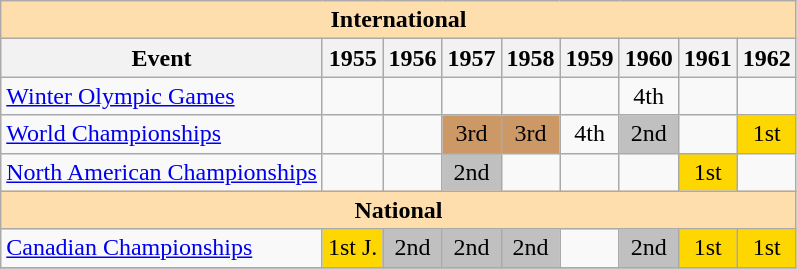<table class="wikitable" style="text-align:center">
<tr>
<th colspan="9" style="background:#ffdead; text-align:center;"><strong>International</strong></th>
</tr>
<tr>
<th>Event</th>
<th>1955</th>
<th>1956</th>
<th>1957</th>
<th>1958</th>
<th>1959</th>
<th>1960</th>
<th>1961</th>
<th>1962</th>
</tr>
<tr>
<td align=left><a href='#'>Winter Olympic Games</a></td>
<td></td>
<td></td>
<td></td>
<td></td>
<td></td>
<td>4th</td>
<td></td>
<td></td>
</tr>
<tr>
<td align=left><a href='#'>World Championships</a></td>
<td></td>
<td></td>
<td bgcolor="#c96">3rd</td>
<td bgcolor="#c96">3rd</td>
<td>4th</td>
<td bgcolor="silver">2nd</td>
<td></td>
<td bgcolor="gold">1st</td>
</tr>
<tr>
<td align=left><a href='#'>North American Championships</a></td>
<td></td>
<td></td>
<td bgcolor="silver">2nd</td>
<td></td>
<td></td>
<td></td>
<td bgcolor="gold">1st</td>
<td></td>
</tr>
<tr>
<th colspan="10" style="background:#ffdead; text-align:center;"><strong>National</strong></th>
</tr>
<tr>
<td align=left><a href='#'>Canadian Championships</a></td>
<td bgcolor="gold">1st J.</td>
<td bgcolor="silver">2nd</td>
<td bgcolor="silver">2nd</td>
<td bgcolor="silver">2nd</td>
<td></td>
<td bgcolor="silver">2nd</td>
<td bgcolor="gold">1st</td>
<td bgcolor="gold">1st</td>
</tr>
<tr>
</tr>
</table>
